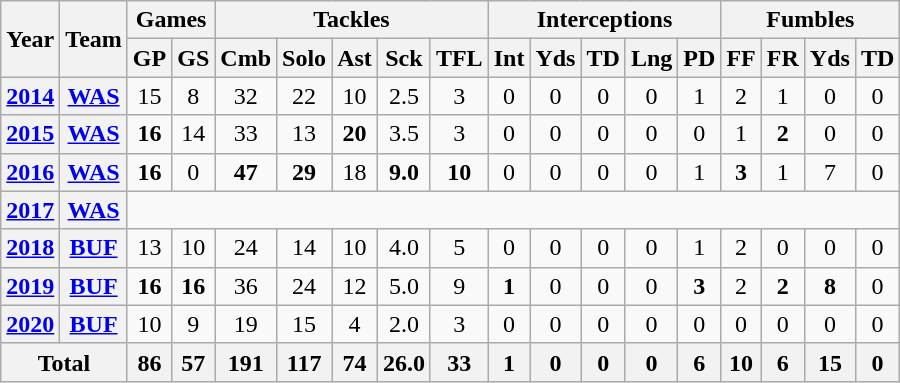<table class="wikitable" style="text-align:center">
<tr>
<th rowspan="2">Year</th>
<th rowspan="2">Team</th>
<th colspan="2">Games</th>
<th colspan="5">Tackles</th>
<th colspan="5">Interceptions</th>
<th colspan="4">Fumbles</th>
</tr>
<tr>
<th>GP</th>
<th>GS</th>
<th>Cmb</th>
<th>Solo</th>
<th>Ast</th>
<th>Sck</th>
<th>TFL</th>
<th>Int</th>
<th>Yds</th>
<th>TD</th>
<th>Lng</th>
<th>PD</th>
<th>FF</th>
<th>FR</th>
<th>Yds</th>
<th>TD</th>
</tr>
<tr>
<th><a href='#'>2014</a></th>
<th><a href='#'>WAS</a></th>
<td>15</td>
<td>8</td>
<td>32</td>
<td>22</td>
<td>10</td>
<td>2.5</td>
<td>3</td>
<td>0</td>
<td>0</td>
<td>0</td>
<td>0</td>
<td>1</td>
<td>2</td>
<td>1</td>
<td>0</td>
<td>0</td>
</tr>
<tr>
<th><a href='#'>2015</a></th>
<th><a href='#'>WAS</a></th>
<td><strong>16</strong></td>
<td>14</td>
<td>33</td>
<td>13</td>
<td><strong>20</strong></td>
<td>3.5</td>
<td>3</td>
<td>0</td>
<td>0</td>
<td>0</td>
<td>0</td>
<td>0</td>
<td>1</td>
<td><strong>2</strong></td>
<td>0</td>
<td>0</td>
</tr>
<tr>
<th><a href='#'>2016</a></th>
<th><a href='#'>WAS</a></th>
<td><strong>16</strong></td>
<td>0</td>
<td><strong>47</strong></td>
<td><strong>29</strong></td>
<td>18</td>
<td><strong>9.0</strong></td>
<td><strong>10</strong></td>
<td>0</td>
<td>0</td>
<td>0</td>
<td>0</td>
<td>1</td>
<td><strong>3</strong></td>
<td>1</td>
<td>7</td>
<td>0</td>
</tr>
<tr>
<th><a href='#'>2017</a></th>
<th><a href='#'>WAS</a></th>
<td colspan="16"></td>
</tr>
<tr>
<th><a href='#'>2018</a></th>
<th><a href='#'>BUF</a></th>
<td>13</td>
<td>10</td>
<td>24</td>
<td>14</td>
<td>10</td>
<td>4.0</td>
<td>5</td>
<td>0</td>
<td>0</td>
<td>0</td>
<td>0</td>
<td>1</td>
<td>2</td>
<td>0</td>
<td>0</td>
<td>0</td>
</tr>
<tr>
<th><a href='#'>2019</a></th>
<th><a href='#'>BUF</a></th>
<td><strong>16</strong></td>
<td><strong>16</strong></td>
<td>36</td>
<td>24</td>
<td>12</td>
<td>5.0</td>
<td>9</td>
<td><strong>1</strong></td>
<td>0</td>
<td>0</td>
<td>0</td>
<td><strong>3</strong></td>
<td>2</td>
<td><strong>2</strong></td>
<td><strong>8</strong></td>
<td>0</td>
</tr>
<tr>
<th><a href='#'>2020</a></th>
<th><a href='#'>BUF</a></th>
<td>10</td>
<td>9</td>
<td>19</td>
<td>15</td>
<td>4</td>
<td>2.0</td>
<td>3</td>
<td>0</td>
<td>0</td>
<td>0</td>
<td>0</td>
<td>0</td>
<td>0</td>
<td>0</td>
<td>0</td>
<td>0</td>
</tr>
<tr>
<th colspan="2">Total</th>
<th>86</th>
<th>57</th>
<th>191</th>
<th>117</th>
<th>74</th>
<th>26.0</th>
<th>33</th>
<th>1</th>
<th>0</th>
<th>0</th>
<th>0</th>
<th>6</th>
<th>10</th>
<th>6</th>
<th>15</th>
<th>0</th>
</tr>
</table>
